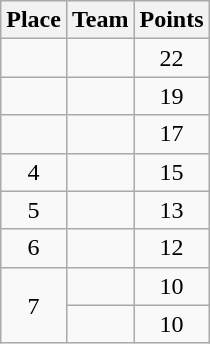<table class="wikitable" style="text-align:center; padding-bottom:0;">
<tr>
<th>Place</th>
<th style="text-align:left;">Team</th>
<th>Points</th>
</tr>
<tr>
<td></td>
<td align=left></td>
<td>22</td>
</tr>
<tr>
<td></td>
<td align=left></td>
<td>19</td>
</tr>
<tr>
<td></td>
<td align=left></td>
<td>17</td>
</tr>
<tr>
<td>4</td>
<td align=left></td>
<td>15</td>
</tr>
<tr>
<td>5</td>
<td align=left></td>
<td>13</td>
</tr>
<tr>
<td>6</td>
<td align=left></td>
<td>12</td>
</tr>
<tr>
<td rowspan=2>7</td>
<td align=left></td>
<td>10</td>
</tr>
<tr>
<td align=left></td>
<td>10</td>
</tr>
</table>
